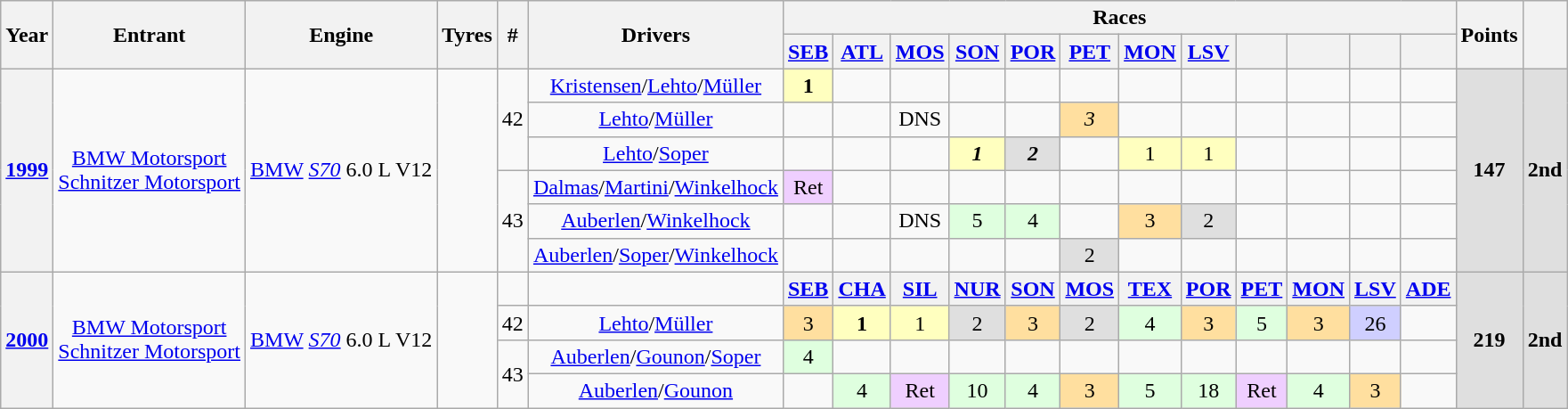<table class="wikitable">
<tr>
<th rowspan="2">Year</th>
<th rowspan="2">Entrant</th>
<th rowspan="2">Engine</th>
<th rowspan="2">Tyres</th>
<th rowspan="2">#</th>
<th rowspan="2">Drivers</th>
<th colspan="12">Races</th>
<th rowspan="2">Points</th>
<th rowspan="2"></th>
</tr>
<tr>
<th><a href='#'>SEB</a></th>
<th><a href='#'>ATL</a></th>
<th><a href='#'>MOS</a></th>
<th><a href='#'>SON</a></th>
<th><a href='#'>POR</a></th>
<th><a href='#'>PET</a></th>
<th><a href='#'>MON</a></th>
<th><a href='#'>LSV</a></th>
<th></th>
<th></th>
<th></th>
<th></th>
</tr>
<tr align="center">
<th rowspan="6"><a href='#'>1999</a></th>
<td rowspan="6"><a href='#'>BMW Motorsport</a><br><a href='#'>Schnitzer Motorsport</a></td>
<td rowspan="6"><a href='#'>BMW</a> <em><a href='#'>S70</a></em> 6.0 L V12</td>
<td rowspan="6"></td>
<td rowspan="3">42</td>
<td><a href='#'>Kristensen</a>/<a href='#'>Lehto</a>/<a href='#'>Müller</a></td>
<td style="background:#FFFFBF;"><strong>1</strong></td>
<td></td>
<td></td>
<td></td>
<td></td>
<td></td>
<td></td>
<td></td>
<td></td>
<td></td>
<td></td>
<td></td>
<td style="background:#DFDFDF;" rowspan="6"><strong>147</strong></td>
<td style="background:#DFDFDF;" rowspan="6"><strong>2nd</strong></td>
</tr>
<tr align="center">
<td><a href='#'>Lehto</a>/<a href='#'>Müller</a></td>
<td></td>
<td></td>
<td>DNS</td>
<td></td>
<td></td>
<td style="background:#FFDF9F;"><em>3</em></td>
<td></td>
<td></td>
<td></td>
<td></td>
<td></td>
<td></td>
</tr>
<tr align="center">
<td><a href='#'>Lehto</a>/<a href='#'>Soper</a></td>
<td></td>
<td></td>
<td></td>
<td style="background:#FFFFBF;"><strong><em>1</em></strong></td>
<td style="background:#DFDFDF;"><strong><em>2</em></strong></td>
<td></td>
<td style="background:#FFFFBF;">1</td>
<td style="background:#FFFFBF;">1</td>
<td></td>
<td></td>
<td></td>
<td></td>
</tr>
<tr align="center">
<td rowspan="3">43</td>
<td><a href='#'>Dalmas</a>/<a href='#'>Martini</a>/<a href='#'>Winkelhock</a></td>
<td style="background:#EFCFFF;">Ret</td>
<td></td>
<td></td>
<td></td>
<td></td>
<td></td>
<td></td>
<td></td>
<td></td>
<td></td>
<td></td>
<td></td>
</tr>
<tr align="center">
<td><a href='#'>Auberlen</a>/<a href='#'>Winkelhock</a></td>
<td></td>
<td></td>
<td>DNS</td>
<td style="background:#DFFFDF;">5</td>
<td style="background:#DFFFDF;">4</td>
<td></td>
<td style="background:#FFDF9F;">3</td>
<td style="background:#DFDFDF;">2</td>
<td></td>
<td></td>
<td></td>
<td></td>
</tr>
<tr align="center">
<td><a href='#'>Auberlen</a>/<a href='#'>Soper</a>/<a href='#'>Winkelhock</a></td>
<td></td>
<td></td>
<td></td>
<td></td>
<td></td>
<td style="background:#DFDFDF;">2</td>
<td></td>
<td></td>
<td></td>
<td></td>
<td></td>
<td></td>
</tr>
<tr align="center">
<th rowspan="4"><a href='#'>2000</a></th>
<td rowspan="4"><a href='#'>BMW Motorsport</a><br><a href='#'>Schnitzer Motorsport</a></td>
<td rowspan="4"><a href='#'>BMW</a> <em><a href='#'>S70</a></em> 6.0 L V12</td>
<td rowspan="4"></td>
<td></td>
<td></td>
<th><a href='#'>SEB</a></th>
<th><a href='#'>CHA</a></th>
<th><a href='#'>SIL</a></th>
<th><a href='#'>NUR</a></th>
<th><a href='#'>SON</a></th>
<th><a href='#'>MOS</a></th>
<th><a href='#'>TEX</a></th>
<th><a href='#'>POR</a></th>
<th><a href='#'>PET</a></th>
<th><a href='#'>MON</a></th>
<th><a href='#'>LSV</a></th>
<th><a href='#'>ADE</a></th>
<td style="background:#DFDFDF;" rowspan="4"><strong>219</strong></td>
<td style="background:#DFDFDF;" rowspan="4"><strong>2nd</strong></td>
</tr>
<tr align="center">
<td>42</td>
<td><a href='#'>Lehto</a>/<a href='#'>Müller</a></td>
<td style="background:#FFDF9F;">3</td>
<td style="background:#FFFFBF;"><strong>1</strong></td>
<td style="background:#FFFFBF;">1</td>
<td style="background:#DFDFDF;">2</td>
<td style="background:#FFDF9F;">3</td>
<td style="background:#DFDFDF;">2</td>
<td style="background:#DFFFDF;">4</td>
<td style="background:#FFDF9F;">3</td>
<td style="background:#DFFFDF;">5</td>
<td style="background:#FFDF9F;">3</td>
<td style="background:#CFCFFF;">26</td>
<td></td>
</tr>
<tr align="center">
<td rowspan="2">43</td>
<td><a href='#'>Auberlen</a>/<a href='#'>Gounon</a>/<a href='#'>Soper</a></td>
<td style="background:#DFFFDF;">4</td>
<td></td>
<td></td>
<td></td>
<td></td>
<td></td>
<td></td>
<td></td>
<td></td>
<td></td>
<td></td>
<td></td>
</tr>
<tr align="center">
<td><a href='#'>Auberlen</a>/<a href='#'>Gounon</a></td>
<td></td>
<td style="background:#DFFFDF;">4</td>
<td style="background:#EFCFFF;">Ret</td>
<td style="background:#DFFFDF;">10</td>
<td style="background:#DFFFDF;">4</td>
<td style="background:#FFDF9F;">3</td>
<td style="background:#DFFFDF;">5</td>
<td style="background:#DFFFDF;">18</td>
<td style="background:#EFCFFF;">Ret</td>
<td style="background:#DFFFDF;">4</td>
<td style="background:#FFDF9F;">3</td>
<td></td>
</tr>
</table>
